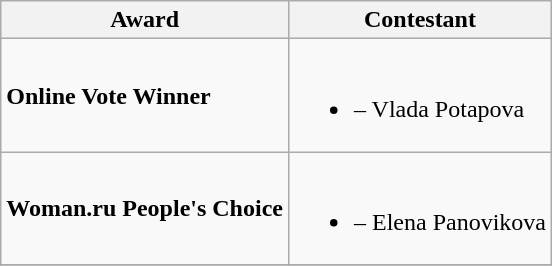<table class="wikitable">
<tr>
<th>Award</th>
<th>Contestant</th>
</tr>
<tr>
<td><strong>Online Vote Winner</strong></td>
<td><br><ul><li><strong></strong> – Vlada Potapova</li></ul></td>
</tr>
<tr>
<td><strong>Woman.ru People's Choice</strong></td>
<td><br><ul><li><strong></strong> – Elena Panovikova</li></ul></td>
</tr>
<tr>
</tr>
</table>
